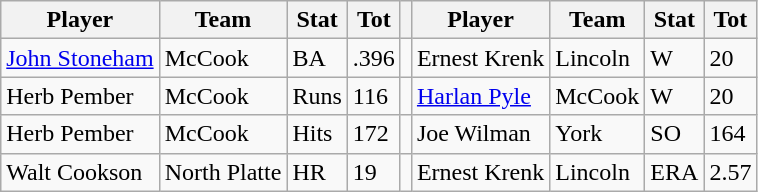<table class="wikitable">
<tr>
<th>Player</th>
<th>Team</th>
<th>Stat</th>
<th>Tot</th>
<th></th>
<th>Player</th>
<th>Team</th>
<th>Stat</th>
<th>Tot</th>
</tr>
<tr>
<td><a href='#'>John Stoneham</a></td>
<td>McCook</td>
<td>BA</td>
<td>.396</td>
<td></td>
<td>Ernest Krenk</td>
<td>Lincoln</td>
<td>W</td>
<td>20</td>
</tr>
<tr>
<td>Herb Pember</td>
<td>McCook</td>
<td>Runs</td>
<td>116</td>
<td></td>
<td><a href='#'>Harlan Pyle</a></td>
<td>McCook</td>
<td>W</td>
<td>20</td>
</tr>
<tr>
<td>Herb Pember</td>
<td>McCook</td>
<td>Hits</td>
<td>172</td>
<td></td>
<td>Joe Wilman</td>
<td>York</td>
<td>SO</td>
<td>164</td>
</tr>
<tr>
<td>Walt Cookson</td>
<td>North Platte</td>
<td>HR</td>
<td>19</td>
<td></td>
<td>Ernest Krenk</td>
<td>Lincoln</td>
<td>ERA</td>
<td>2.57</td>
</tr>
</table>
